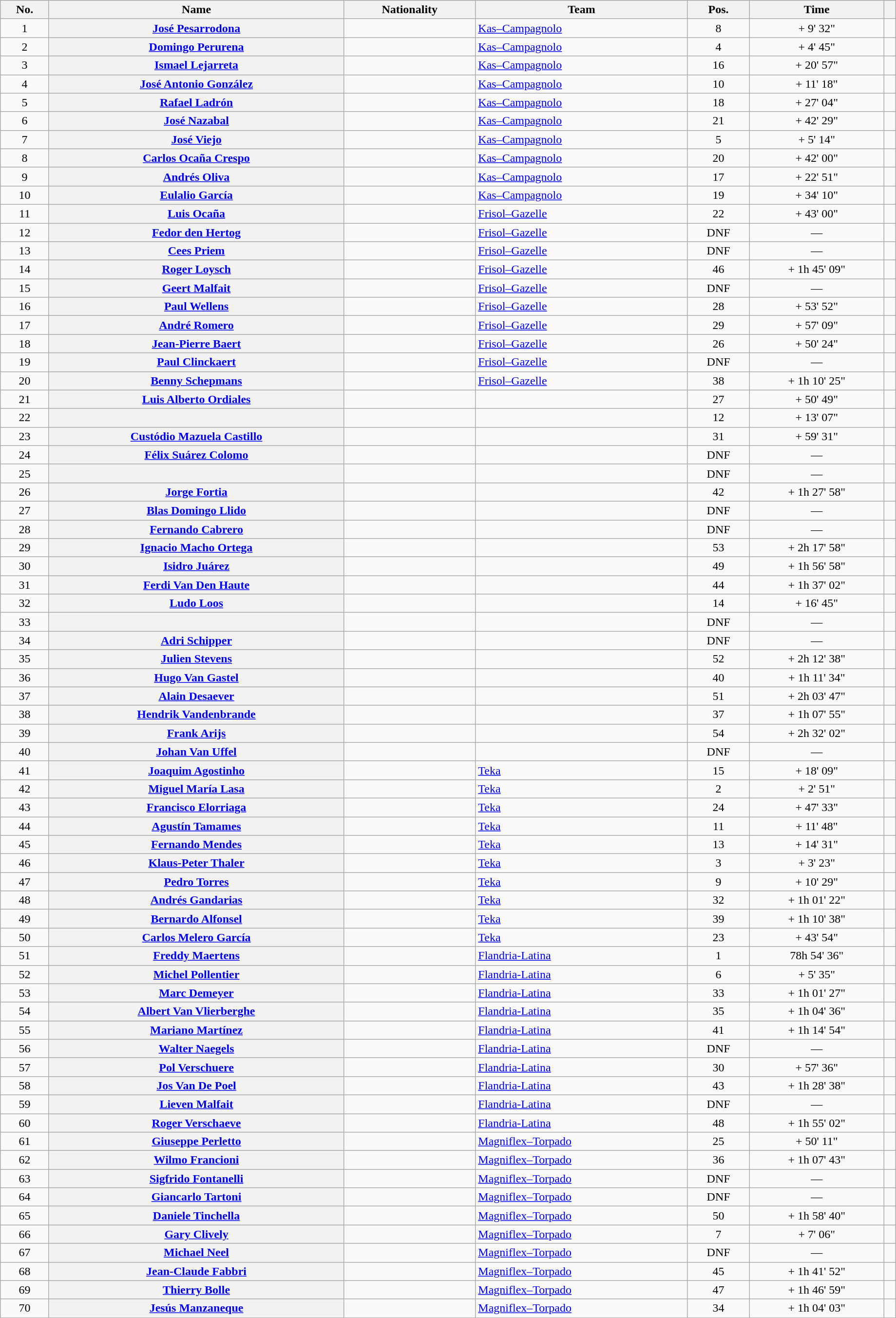<table class="wikitable plainrowheaders sortable" style="width:97%">
<tr>
<th scope="col">No.</th>
<th scope="col">Name</th>
<th scope="col">Nationality</th>
<th scope="col">Team</th>
<th scope="col" data-sort-type="number">Pos.</th>
<th scope="col" data-sort-type="number">Time</th>
<th scope="col" class="unsortable"></th>
</tr>
<tr>
<td style="text-align:center;">1</td>
<th scope="row"><a href='#'>José Pesarrodona</a></th>
<td></td>
<td><a href='#'>Kas–Campagnolo</a></td>
<td style="text-align:center;">8</td>
<td style="text-align:center;" data-sort-value="8">+ 9' 32"</td>
<td style="text-align:center;"></td>
</tr>
<tr>
<td style="text-align:center;">2</td>
<th scope="row"><a href='#'>Domingo Perurena</a></th>
<td></td>
<td><a href='#'>Kas–Campagnolo</a></td>
<td style="text-align:center;">4</td>
<td style="text-align:center;" data-sort-value="4">+ 4' 45"</td>
<td style="text-align:center;"></td>
</tr>
<tr>
<td style="text-align:center;">3</td>
<th scope="row"><a href='#'>Ismael Lejarreta</a></th>
<td></td>
<td><a href='#'>Kas–Campagnolo</a></td>
<td style="text-align:center;">16</td>
<td style="text-align:center;" data-sort-value="16">+ 20' 57"</td>
<td style="text-align:center;"></td>
</tr>
<tr>
<td style="text-align:center;">4</td>
<th scope="row"><a href='#'>José Antonio González</a></th>
<td></td>
<td><a href='#'>Kas–Campagnolo</a></td>
<td style="text-align:center;">10</td>
<td style="text-align:center;" data-sort-value="10">+ 11' 18"</td>
<td style="text-align:center;"></td>
</tr>
<tr>
<td style="text-align:center;">5</td>
<th scope="row"><a href='#'>Rafael Ladrón</a></th>
<td></td>
<td><a href='#'>Kas–Campagnolo</a></td>
<td style="text-align:center;">18</td>
<td style="text-align:center;" data-sort-value="18">+ 27' 04"</td>
<td style="text-align:center;"></td>
</tr>
<tr>
<td style="text-align:center;">6</td>
<th scope="row"><a href='#'>José Nazabal</a></th>
<td></td>
<td><a href='#'>Kas–Campagnolo</a></td>
<td style="text-align:center;">21</td>
<td style="text-align:center;" data-sort-value="21">+ 42' 29"</td>
<td style="text-align:center;"></td>
</tr>
<tr>
<td style="text-align:center;">7</td>
<th scope="row"><a href='#'>José Viejo</a></th>
<td></td>
<td><a href='#'>Kas–Campagnolo</a></td>
<td style="text-align:center;">5</td>
<td style="text-align:center;" data-sort-value="5">+ 5' 14"</td>
<td style="text-align:center;"></td>
</tr>
<tr>
<td style="text-align:center;">8</td>
<th scope="row"><a href='#'>Carlos Ocaña Crespo</a></th>
<td></td>
<td><a href='#'>Kas–Campagnolo</a></td>
<td style="text-align:center;">20</td>
<td style="text-align:center;" data-sort-value="20">+ 42' 00"</td>
<td style="text-align:center;"></td>
</tr>
<tr>
<td style="text-align:center;">9</td>
<th scope="row"><a href='#'>Andrés Oliva</a></th>
<td></td>
<td><a href='#'>Kas–Campagnolo</a></td>
<td style="text-align:center;">17</td>
<td style="text-align:center;" data-sort-value="17">+ 22' 51"</td>
<td style="text-align:center;"></td>
</tr>
<tr>
<td style="text-align:center;">10</td>
<th scope="row"><a href='#'>Eulalio García</a></th>
<td></td>
<td><a href='#'>Kas–Campagnolo</a></td>
<td style="text-align:center;">19</td>
<td style="text-align:center;" data-sort-value="19">+ 34' 10"</td>
<td style="text-align:center;"></td>
</tr>
<tr>
<td style="text-align:center;">11</td>
<th scope="row"><a href='#'>Luis Ocaña</a></th>
<td></td>
<td><a href='#'>Frisol–Gazelle</a></td>
<td style="text-align:center;">22</td>
<td style="text-align:center;" data-sort-value="22">+ 43' 00"</td>
<td style="text-align:center;"></td>
</tr>
<tr>
<td style="text-align:center;">12</td>
<th scope="row"><a href='#'>Fedor den Hertog</a></th>
<td></td>
<td><a href='#'>Frisol–Gazelle</a></td>
<td style="text-align:center;" data-sort-value="55">DNF</td>
<td style="text-align:center;" data-sort-value="55">—</td>
<td style="text-align:center;"></td>
</tr>
<tr>
<td style="text-align:center;">13</td>
<th scope="row"><a href='#'>Cees Priem</a></th>
<td></td>
<td><a href='#'>Frisol–Gazelle</a></td>
<td style="text-align:center;" data-sort-value="55">DNF</td>
<td style="text-align:center;" data-sort-value="55">—</td>
<td style="text-align:center;"></td>
</tr>
<tr>
<td style="text-align:center;">14</td>
<th scope="row"><a href='#'>Roger Loysch</a></th>
<td></td>
<td><a href='#'>Frisol–Gazelle</a></td>
<td style="text-align:center;">46</td>
<td style="text-align:center;" data-sort-value="46">+ 1h 45' 09"</td>
<td style="text-align:center;"></td>
</tr>
<tr>
<td style="text-align:center;">15</td>
<th scope="row"><a href='#'>Geert Malfait</a></th>
<td></td>
<td><a href='#'>Frisol–Gazelle</a></td>
<td style="text-align:center;" data-sort-value="55">DNF</td>
<td style="text-align:center;" data-sort-value="55">—</td>
<td style="text-align:center;"></td>
</tr>
<tr>
<td style="text-align:center;">16</td>
<th scope="row"><a href='#'>Paul Wellens</a></th>
<td></td>
<td><a href='#'>Frisol–Gazelle</a></td>
<td style="text-align:center;">28</td>
<td style="text-align:center;" data-sort-value="28">+ 53' 52"</td>
<td style="text-align:center;"></td>
</tr>
<tr>
<td style="text-align:center;">17</td>
<th scope="row"><a href='#'>André Romero</a></th>
<td></td>
<td><a href='#'>Frisol–Gazelle</a></td>
<td style="text-align:center;">29</td>
<td style="text-align:center;" data-sort-value="29">+ 57' 09"</td>
<td style="text-align:center;"></td>
</tr>
<tr>
<td style="text-align:center;">18</td>
<th scope="row"><a href='#'>Jean-Pierre Baert</a></th>
<td></td>
<td><a href='#'>Frisol–Gazelle</a></td>
<td style="text-align:center;">26</td>
<td style="text-align:center;" data-sort-value="26">+ 50' 24"</td>
<td style="text-align:center;"></td>
</tr>
<tr>
<td style="text-align:center;">19</td>
<th scope="row"><a href='#'>Paul Clinckaert</a></th>
<td></td>
<td><a href='#'>Frisol–Gazelle</a></td>
<td style="text-align:center;" data-sort-value="55">DNF</td>
<td style="text-align:center;" data-sort-value="55">—</td>
<td style="text-align:center;"></td>
</tr>
<tr>
<td style="text-align:center;">20</td>
<th scope="row"><a href='#'>Benny Schepmans</a></th>
<td></td>
<td><a href='#'>Frisol–Gazelle</a></td>
<td style="text-align:center;">38</td>
<td style="text-align:center;" data-sort-value="38">+ 1h 10' 25"</td>
<td style="text-align:center;"></td>
</tr>
<tr>
<td style="text-align:center;">21</td>
<th scope="row"><a href='#'>Luis Alberto Ordiales</a></th>
<td></td>
<td></td>
<td style="text-align:center;">27</td>
<td style="text-align:center;" data-sort-value="27">+ 50' 49"</td>
<td style="text-align:center;"></td>
</tr>
<tr>
<td style="text-align:center;">22</td>
<th scope="row"></th>
<td></td>
<td></td>
<td style="text-align:center;">12</td>
<td style="text-align:center;" data-sort-value="12">+ 13' 07"</td>
<td style="text-align:center;"></td>
</tr>
<tr>
<td style="text-align:center;">23</td>
<th scope="row"><a href='#'>Custódio Mazuela Castillo</a></th>
<td></td>
<td></td>
<td style="text-align:center;">31</td>
<td style="text-align:center;" data-sort-value="31">+ 59' 31"</td>
<td style="text-align:center;"></td>
</tr>
<tr>
<td style="text-align:center;">24</td>
<th scope="row"><a href='#'>Félix Suárez Colomo</a></th>
<td></td>
<td></td>
<td style="text-align:center;" data-sort-value="55">DNF</td>
<td style="text-align:center;" data-sort-value="55">—</td>
<td style="text-align:center;"></td>
</tr>
<tr>
<td style="text-align:center;">25</td>
<th scope="row"></th>
<td></td>
<td></td>
<td style="text-align:center;" data-sort-value="55">DNF</td>
<td style="text-align:center;" data-sort-value="55">—</td>
<td style="text-align:center;"></td>
</tr>
<tr>
<td style="text-align:center;">26</td>
<th scope="row"><a href='#'>Jorge Fortia</a></th>
<td></td>
<td></td>
<td style="text-align:center;">42</td>
<td style="text-align:center;" data-sort-value="42">+ 1h 27' 58"</td>
<td style="text-align:center;"></td>
</tr>
<tr>
<td style="text-align:center;">27</td>
<th scope="row"><a href='#'>Blas Domingo Llido</a></th>
<td></td>
<td></td>
<td style="text-align:center;" data-sort-value="55">DNF</td>
<td style="text-align:center;" data-sort-value="55">—</td>
<td style="text-align:center;"></td>
</tr>
<tr>
<td style="text-align:center;">28</td>
<th scope="row"><a href='#'>Fernando Cabrero</a></th>
<td></td>
<td></td>
<td style="text-align:center;" data-sort-value="55">DNF</td>
<td style="text-align:center;" data-sort-value="55">—</td>
<td style="text-align:center;"></td>
</tr>
<tr>
<td style="text-align:center;">29</td>
<th scope="row"><a href='#'>Ignacio Macho Ortega</a></th>
<td></td>
<td></td>
<td style="text-align:center;">53</td>
<td style="text-align:center;" data-sort-value="53">+ 2h 17' 58"</td>
<td style="text-align:center;"></td>
</tr>
<tr>
<td style="text-align:center;">30</td>
<th scope="row"><a href='#'>Isidro Juárez</a></th>
<td></td>
<td></td>
<td style="text-align:center;">49</td>
<td style="text-align:center;" data-sort-value="49">+ 1h 56' 58"</td>
<td style="text-align:center;"></td>
</tr>
<tr>
<td style="text-align:center;">31</td>
<th scope="row"><a href='#'>Ferdi Van Den Haute</a></th>
<td></td>
<td></td>
<td style="text-align:center;">44</td>
<td style="text-align:center;" data-sort-value="44">+ 1h 37' 02"</td>
<td style="text-align:center;"></td>
</tr>
<tr>
<td style="text-align:center;">32</td>
<th scope="row"><a href='#'>Ludo Loos</a></th>
<td></td>
<td></td>
<td style="text-align:center;">14</td>
<td style="text-align:center;" data-sort-value="14">+ 16' 45"</td>
<td style="text-align:center;"></td>
</tr>
<tr>
<td style="text-align:center;">33</td>
<th scope="row"></th>
<td></td>
<td></td>
<td style="text-align:center;" data-sort-value="55">DNF</td>
<td style="text-align:center;" data-sort-value="55">—</td>
<td style="text-align:center;"></td>
</tr>
<tr>
<td style="text-align:center;">34</td>
<th scope="row"><a href='#'>Adri Schipper</a></th>
<td></td>
<td></td>
<td style="text-align:center;" data-sort-value="55">DNF</td>
<td style="text-align:center;" data-sort-value="55">—</td>
<td style="text-align:center;"></td>
</tr>
<tr>
<td style="text-align:center;">35</td>
<th scope="row"><a href='#'>Julien Stevens</a></th>
<td></td>
<td></td>
<td style="text-align:center;">52</td>
<td style="text-align:center;" data-sort-value="52">+ 2h 12' 38"</td>
<td style="text-align:center;"></td>
</tr>
<tr>
<td style="text-align:center;">36</td>
<th scope="row"><a href='#'>Hugo Van Gastel</a></th>
<td></td>
<td></td>
<td style="text-align:center;">40</td>
<td style="text-align:center;" data-sort-value="40">+ 1h 11' 34"</td>
<td style="text-align:center;"></td>
</tr>
<tr>
<td style="text-align:center;">37</td>
<th scope="row"><a href='#'>Alain Desaever</a></th>
<td></td>
<td></td>
<td style="text-align:center;">51</td>
<td style="text-align:center;" data-sort-value="51">+ 2h 03' 47"</td>
<td style="text-align:center;"></td>
</tr>
<tr>
<td style="text-align:center;">38</td>
<th scope="row"><a href='#'>Hendrik Vandenbrande</a></th>
<td></td>
<td></td>
<td style="text-align:center;">37</td>
<td style="text-align:center;" data-sort-value="37">+ 1h 07' 55"</td>
<td style="text-align:center;"></td>
</tr>
<tr>
<td style="text-align:center;">39</td>
<th scope="row"><a href='#'>Frank Arijs</a></th>
<td></td>
<td></td>
<td style="text-align:center;">54</td>
<td style="text-align:center;" data-sort-value="54">+ 2h 32' 02"</td>
<td style="text-align:center;"></td>
</tr>
<tr>
<td style="text-align:center;">40</td>
<th scope="row"><a href='#'>Johan Van Uffel</a></th>
<td></td>
<td></td>
<td style="text-align:center;" data-sort-value="55">DNF</td>
<td style="text-align:center;" data-sort-value="55">—</td>
<td style="text-align:center;"></td>
</tr>
<tr>
<td style="text-align:center;">41</td>
<th scope="row"><a href='#'>Joaquim Agostinho</a></th>
<td></td>
<td><a href='#'>Teka</a></td>
<td style="text-align:center;">15</td>
<td style="text-align:center;" data-sort-value="15">+ 18' 09"</td>
<td style="text-align:center;"></td>
</tr>
<tr>
<td style="text-align:center;">42</td>
<th scope="row"><a href='#'>Miguel María Lasa</a></th>
<td></td>
<td><a href='#'>Teka</a></td>
<td style="text-align:center;">2</td>
<td style="text-align:center;" data-sort-value="2">+ 2' 51"</td>
<td style="text-align:center;"></td>
</tr>
<tr>
<td style="text-align:center;">43</td>
<th scope="row"><a href='#'>Francisco Elorriaga</a></th>
<td></td>
<td><a href='#'>Teka</a></td>
<td style="text-align:center;">24</td>
<td style="text-align:center;" data-sort-value="24">+ 47' 33"</td>
<td style="text-align:center;"></td>
</tr>
<tr>
<td style="text-align:center;">44</td>
<th scope="row"><a href='#'>Agustín Tamames</a></th>
<td></td>
<td><a href='#'>Teka</a></td>
<td style="text-align:center;">11</td>
<td style="text-align:center;" data-sort-value="11">+ 11' 48"</td>
<td style="text-align:center;"></td>
</tr>
<tr>
<td style="text-align:center;">45</td>
<th scope="row"><a href='#'>Fernando Mendes</a></th>
<td></td>
<td><a href='#'>Teka</a></td>
<td style="text-align:center;">13</td>
<td style="text-align:center;" data-sort-value="13">+ 14' 31"</td>
<td style="text-align:center;"></td>
</tr>
<tr>
<td style="text-align:center;">46</td>
<th scope="row"><a href='#'>Klaus-Peter Thaler</a></th>
<td></td>
<td><a href='#'>Teka</a></td>
<td style="text-align:center;">3</td>
<td style="text-align:center;" data-sort-value="3">+ 3' 23"</td>
<td style="text-align:center;"></td>
</tr>
<tr>
<td style="text-align:center;">47</td>
<th scope="row"><a href='#'>Pedro Torres</a></th>
<td></td>
<td><a href='#'>Teka</a></td>
<td style="text-align:center;">9</td>
<td style="text-align:center;" data-sort-value="9">+ 10' 29"</td>
<td style="text-align:center;"></td>
</tr>
<tr>
<td style="text-align:center;">48</td>
<th scope="row"><a href='#'>Andrés Gandarias</a></th>
<td></td>
<td><a href='#'>Teka</a></td>
<td style="text-align:center;">32</td>
<td style="text-align:center;" data-sort-value="32">+ 1h 01' 22"</td>
<td style="text-align:center;"></td>
</tr>
<tr>
<td style="text-align:center;">49</td>
<th scope="row"><a href='#'>Bernardo Alfonsel</a></th>
<td></td>
<td><a href='#'>Teka</a></td>
<td style="text-align:center;">39</td>
<td style="text-align:center;" data-sort-value="39">+ 1h 10' 38"</td>
<td style="text-align:center;"></td>
</tr>
<tr>
<td style="text-align:center;">50</td>
<th scope="row"><a href='#'>Carlos Melero García</a></th>
<td></td>
<td><a href='#'>Teka</a></td>
<td style="text-align:center;">23</td>
<td style="text-align:center;" data-sort-value="23">+ 43' 54"</td>
<td style="text-align:center;"></td>
</tr>
<tr>
<td style="text-align:center;">51</td>
<th scope="row"><a href='#'>Freddy Maertens</a></th>
<td></td>
<td><a href='#'>Flandria-Latina</a></td>
<td style="text-align:center;">1</td>
<td style="text-align:center;" data-sort-value="1">78h 54' 36"</td>
<td style="text-align:center;"></td>
</tr>
<tr>
<td style="text-align:center;">52</td>
<th scope="row"><a href='#'>Michel Pollentier</a></th>
<td></td>
<td><a href='#'>Flandria-Latina</a></td>
<td style="text-align:center;">6</td>
<td style="text-align:center;" data-sort-value="6">+ 5' 35"</td>
<td style="text-align:center;"></td>
</tr>
<tr>
<td style="text-align:center;">53</td>
<th scope="row"><a href='#'>Marc Demeyer</a></th>
<td></td>
<td><a href='#'>Flandria-Latina</a></td>
<td style="text-align:center;">33</td>
<td style="text-align:center;" data-sort-value="33">+ 1h 01' 27"</td>
<td style="text-align:center;"></td>
</tr>
<tr>
<td style="text-align:center;">54</td>
<th scope="row"><a href='#'>Albert Van Vlierberghe</a></th>
<td></td>
<td><a href='#'>Flandria-Latina</a></td>
<td style="text-align:center;">35</td>
<td style="text-align:center;" data-sort-value="35">+ 1h 04' 36"</td>
<td style="text-align:center;"></td>
</tr>
<tr>
<td style="text-align:center;">55</td>
<th scope="row"><a href='#'>Mariano Martínez</a></th>
<td></td>
<td><a href='#'>Flandria-Latina</a></td>
<td style="text-align:center;">41</td>
<td style="text-align:center;" data-sort-value="41">+ 1h 14' 54"</td>
<td style="text-align:center;"></td>
</tr>
<tr>
<td style="text-align:center;">56</td>
<th scope="row"><a href='#'>Walter Naegels</a></th>
<td></td>
<td><a href='#'>Flandria-Latina</a></td>
<td style="text-align:center;" data-sort-value="55">DNF</td>
<td style="text-align:center;" data-sort-value="55">—</td>
<td style="text-align:center;"></td>
</tr>
<tr>
<td style="text-align:center;">57</td>
<th scope="row"><a href='#'>Pol Verschuere</a></th>
<td></td>
<td><a href='#'>Flandria-Latina</a></td>
<td style="text-align:center;">30</td>
<td style="text-align:center;" data-sort-value="30">+ 57' 36"</td>
<td style="text-align:center;"></td>
</tr>
<tr>
<td style="text-align:center;">58</td>
<th scope="row"><a href='#'>Jos Van De Poel</a></th>
<td></td>
<td><a href='#'>Flandria-Latina</a></td>
<td style="text-align:center;">43</td>
<td style="text-align:center;" data-sort-value="43">+ 1h 28' 38"</td>
<td style="text-align:center;"></td>
</tr>
<tr>
<td style="text-align:center;">59</td>
<th scope="row"><a href='#'>Lieven Malfait</a></th>
<td></td>
<td><a href='#'>Flandria-Latina</a></td>
<td style="text-align:center;" data-sort-value="55">DNF</td>
<td style="text-align:center;" data-sort-value="55">—</td>
<td style="text-align:center;"></td>
</tr>
<tr>
<td style="text-align:center;">60</td>
<th scope="row"><a href='#'>Roger Verschaeve</a></th>
<td></td>
<td><a href='#'>Flandria-Latina</a></td>
<td style="text-align:center;">48</td>
<td style="text-align:center;" data-sort-value="48">+ 1h 55' 02"</td>
<td style="text-align:center;"></td>
</tr>
<tr>
<td style="text-align:center;">61</td>
<th scope="row"><a href='#'>Giuseppe Perletto</a></th>
<td></td>
<td><a href='#'>Magniflex–Torpado</a></td>
<td style="text-align:center;">25</td>
<td style="text-align:center;" data-sort-value="25">+ 50' 11"</td>
<td style="text-align:center;"></td>
</tr>
<tr>
<td style="text-align:center;">62</td>
<th scope="row"><a href='#'>Wilmo Francioni</a></th>
<td></td>
<td><a href='#'>Magniflex–Torpado</a></td>
<td style="text-align:center;">36</td>
<td style="text-align:center;" data-sort-value="36">+ 1h 07' 43"</td>
<td style="text-align:center;"></td>
</tr>
<tr>
<td style="text-align:center;">63</td>
<th scope="row"><a href='#'>Sigfrido Fontanelli</a></th>
<td></td>
<td><a href='#'>Magniflex–Torpado</a></td>
<td style="text-align:center;" data-sort-value="55">DNF</td>
<td style="text-align:center;" data-sort-value="55">—</td>
<td style="text-align:center;"></td>
</tr>
<tr>
<td style="text-align:center;">64</td>
<th scope="row"><a href='#'>Giancarlo Tartoni</a></th>
<td></td>
<td><a href='#'>Magniflex–Torpado</a></td>
<td style="text-align:center;" data-sort-value="55">DNF</td>
<td style="text-align:center;" data-sort-value="55">—</td>
<td style="text-align:center;"></td>
</tr>
<tr>
<td style="text-align:center;">65</td>
<th scope="row"><a href='#'>Daniele Tinchella</a></th>
<td></td>
<td><a href='#'>Magniflex–Torpado</a></td>
<td style="text-align:center;">50</td>
<td style="text-align:center;" data-sort-value="50">+ 1h 58' 40"</td>
<td style="text-align:center;"></td>
</tr>
<tr>
<td style="text-align:center;">66</td>
<th scope="row"><a href='#'>Gary Clively</a></th>
<td></td>
<td><a href='#'>Magniflex–Torpado</a></td>
<td style="text-align:center;">7</td>
<td style="text-align:center;" data-sort-value="7">+ 7' 06"</td>
<td style="text-align:center;"></td>
</tr>
<tr>
<td style="text-align:center;">67</td>
<th scope="row"><a href='#'>Michael Neel</a></th>
<td></td>
<td><a href='#'>Magniflex–Torpado</a></td>
<td style="text-align:center;" data-sort-value="55">DNF</td>
<td style="text-align:center;" data-sort-value="55">—</td>
<td style="text-align:center;"></td>
</tr>
<tr>
<td style="text-align:center;">68</td>
<th scope="row"><a href='#'>Jean-Claude Fabbri</a></th>
<td></td>
<td><a href='#'>Magniflex–Torpado</a></td>
<td style="text-align:center;">45</td>
<td style="text-align:center;" data-sort-value="45">+ 1h 41' 52"</td>
<td style="text-align:center;"></td>
</tr>
<tr>
<td style="text-align:center;">69</td>
<th scope="row"><a href='#'>Thierry Bolle</a></th>
<td></td>
<td><a href='#'>Magniflex–Torpado</a></td>
<td style="text-align:center;">47</td>
<td style="text-align:center;" data-sort-value="47">+ 1h 46' 59"</td>
<td style="text-align:center;"></td>
</tr>
<tr>
<td style="text-align:center;">70</td>
<th scope="row"><a href='#'>Jesús Manzaneque</a></th>
<td></td>
<td><a href='#'>Magniflex–Torpado</a></td>
<td style="text-align:center;">34</td>
<td style="text-align:center;" data-sort-value="34">+ 1h 04' 03"</td>
<td style="text-align:center;"></td>
</tr>
</table>
